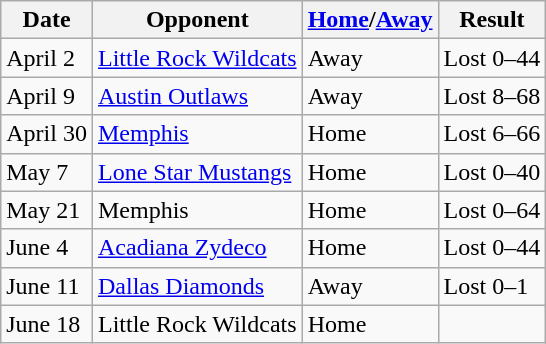<table class="wikitable">
<tr>
<th>Date</th>
<th>Opponent</th>
<th><a href='#'>Home</a>/<a href='#'>Away</a></th>
<th>Result</th>
</tr>
<tr>
<td>April 2</td>
<td><a href='#'>Little Rock Wildcats</a></td>
<td>Away</td>
<td>Lost 0–44</td>
</tr>
<tr>
<td>April 9</td>
<td><a href='#'>Austin Outlaws</a></td>
<td>Away</td>
<td>Lost 8–68</td>
</tr>
<tr>
<td>April 30</td>
<td><a href='#'>Memphis</a></td>
<td>Home</td>
<td>Lost 6–66</td>
</tr>
<tr>
<td>May 7</td>
<td><a href='#'>Lone Star Mustangs</a></td>
<td>Home</td>
<td>Lost 0–40</td>
</tr>
<tr>
<td>May 21</td>
<td>Memphis</td>
<td>Home</td>
<td>Lost 0–64</td>
</tr>
<tr>
<td>June 4</td>
<td><a href='#'>Acadiana Zydeco</a></td>
<td>Home</td>
<td>Lost 0–44</td>
</tr>
<tr>
<td>June 11</td>
<td><a href='#'>Dallas Diamonds</a></td>
<td>Away</td>
<td>Lost 0–1</td>
</tr>
<tr>
<td>June 18</td>
<td>Little Rock Wildcats</td>
<td>Home</td>
<td></td>
</tr>
</table>
